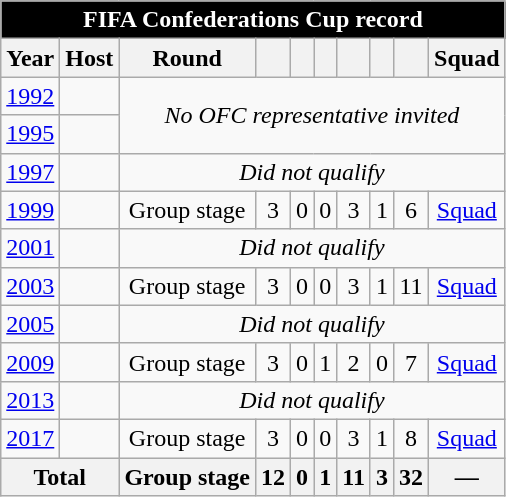<table class="wikitable" style="text-align: center;font-size:100%;">
<tr>
<th style="color:white;background:black" colspan="10">FIFA Confederations Cup record</th>
</tr>
<tr>
<th scope="col">Year</th>
<th scope="col">Host</th>
<th scope="col">Round</th>
<th scope="col"></th>
<th scope="col"></th>
<th scope="col"></th>
<th scope="col"></th>
<th scope="col"></th>
<th scope="col"></th>
<th scope="col">Squad</th>
</tr>
<tr>
<td><a href='#'>1992</a></td>
<td align=left></td>
<td colspan="8" rowspan=2><em>No OFC representative invited</em></td>
</tr>
<tr>
<td><a href='#'>1995</a></td>
<td align=left></td>
</tr>
<tr>
<td><a href='#'>1997</a></td>
<td align=left></td>
<td colspan="8"><em>Did not qualify</em></td>
</tr>
<tr>
<td><a href='#'>1999</a></td>
<td align=left></td>
<td>Group stage</td>
<td>3</td>
<td>0</td>
<td>0</td>
<td>3</td>
<td>1</td>
<td>6</td>
<td><a href='#'>Squad</a></td>
</tr>
<tr>
<td><a href='#'>2001</a></td>
<td align=left><br></td>
<td colspan="8"><em>Did not qualify</em></td>
</tr>
<tr>
<td><a href='#'>2003</a></td>
<td align=left></td>
<td>Group stage</td>
<td>3</td>
<td>0</td>
<td>0</td>
<td>3</td>
<td>1</td>
<td>11</td>
<td><a href='#'>Squad</a></td>
</tr>
<tr>
<td><a href='#'>2005</a></td>
<td align=left></td>
<td colspan="9"><em>Did not qualify</em></td>
</tr>
<tr>
<td><a href='#'>2009</a></td>
<td align=left></td>
<td>Group stage</td>
<td>3</td>
<td>0</td>
<td>1</td>
<td>2</td>
<td>0</td>
<td>7</td>
<td><a href='#'>Squad</a></td>
</tr>
<tr>
<td><a href='#'>2013</a></td>
<td align=left></td>
<td colspan="9"><em>Did not qualify</em></td>
</tr>
<tr>
<td><a href='#'>2017</a></td>
<td align=left></td>
<td>Group stage</td>
<td>3</td>
<td>0</td>
<td>0</td>
<td>3</td>
<td>1</td>
<td>8</td>
<td><a href='#'>Squad</a></td>
</tr>
<tr>
<th colspan="2">Total</th>
<th>Group stage</th>
<th>12</th>
<th>0</th>
<th>1</th>
<th>11</th>
<th>3</th>
<th>32</th>
<th>—</th>
</tr>
</table>
